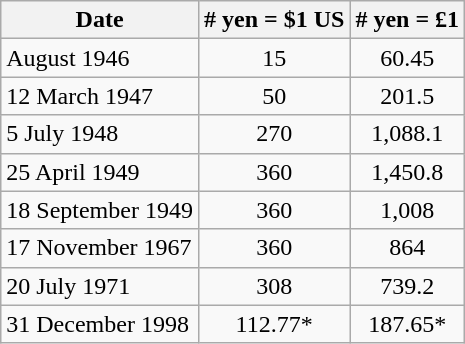<table class="wikitable">
<tr>
<th>Date</th>
<th align=center># yen = $1 US</th>
<th align=center># yen = £1</th>
</tr>
<tr>
<td>August 1946</td>
<td align=center>15</td>
<td align=center>60.45</td>
</tr>
<tr>
<td>12 March 1947</td>
<td align=center>50</td>
<td align=center>201.5</td>
</tr>
<tr>
<td>5 July 1948</td>
<td align=center>270</td>
<td align=center>1,088.1</td>
</tr>
<tr>
<td>25 April 1949</td>
<td align=center>360</td>
<td align=center>1,450.8</td>
</tr>
<tr>
<td>18 September 1949</td>
<td align=center>360</td>
<td align=center>1,008</td>
</tr>
<tr>
<td>17 November 1967</td>
<td align=center>360</td>
<td align=center>864</td>
</tr>
<tr>
<td>20 July 1971</td>
<td align="center">308</td>
<td align="center">739.2</td>
</tr>
<tr>
<td>31 December 1998</td>
<td align="center">112.77*</td>
<td align="center">187.65*</td>
</tr>
</table>
